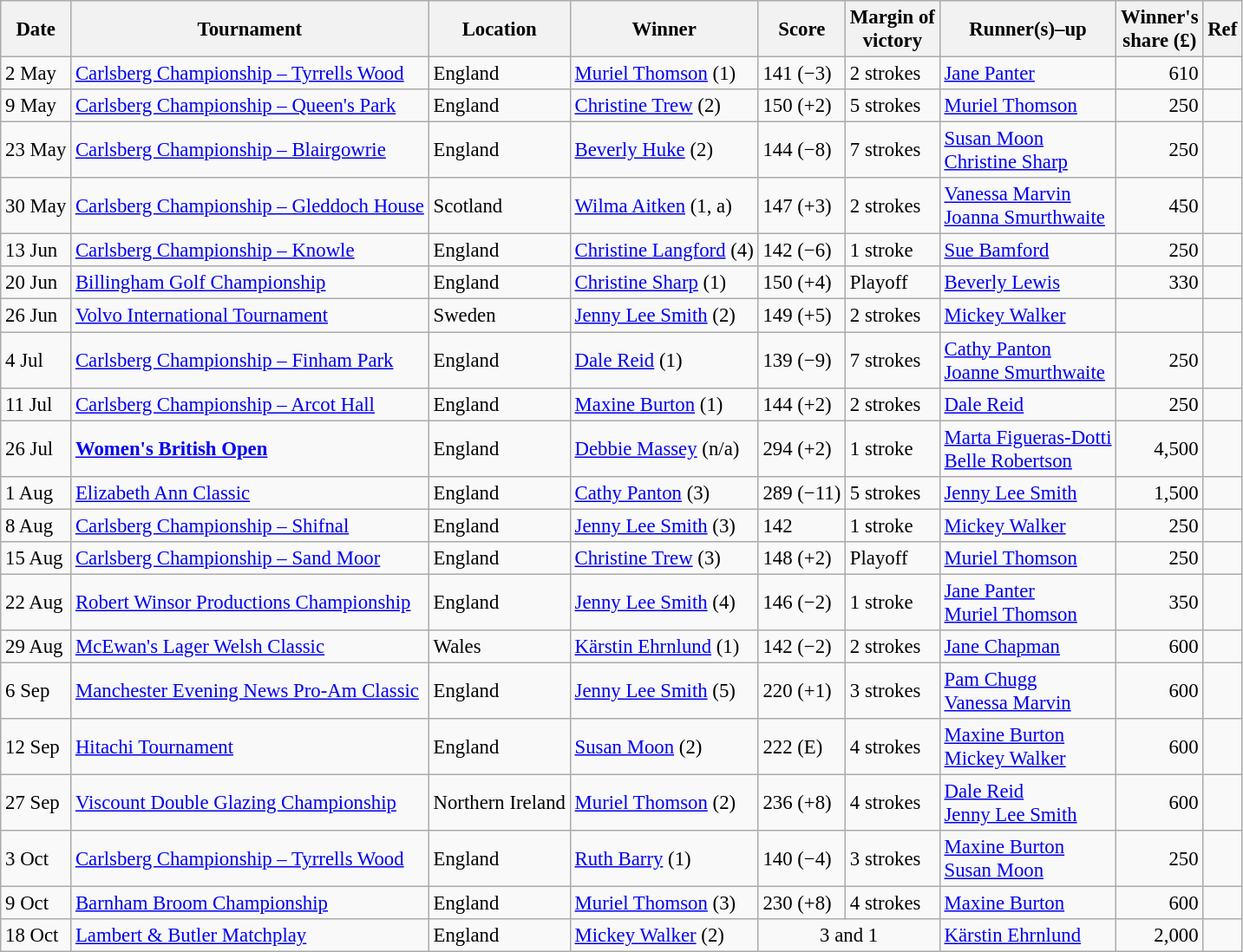<table class="wikitable sortable" style="font-size:95%">
<tr>
<th>Date</th>
<th>Tournament</th>
<th>Location</th>
<th>Winner</th>
<th>Score</th>
<th>Margin of<br>victory</th>
<th class="unsortable">Runner(s)–up</th>
<th>Winner's<br>share (£)</th>
<th class="unsortable">Ref</th>
</tr>
<tr>
<td>2 May</td>
<td><a href='#'>Carlsberg Championship – Tyrrells Wood</a></td>
<td>England</td>
<td> <a href='#'>Muriel Thomson</a> (1)</td>
<td>141 (−3)</td>
<td>2 strokes</td>
<td> <a href='#'>Jane Panter</a></td>
<td align=right>610</td>
<td></td>
</tr>
<tr>
<td>9 May</td>
<td><a href='#'>Carlsberg Championship – Queen's Park</a></td>
<td>England</td>
<td> <a href='#'>Christine Trew</a> (2)</td>
<td>150 (+2)</td>
<td>5 strokes</td>
<td> <a href='#'>Muriel Thomson</a></td>
<td align=right>250</td>
<td></td>
</tr>
<tr>
<td>23 May</td>
<td><a href='#'>Carlsberg Championship – Blairgowrie</a></td>
<td>England</td>
<td> <a href='#'>Beverly Huke</a> (2)</td>
<td>144 (−8)</td>
<td>7 strokes</td>
<td> <a href='#'>Susan Moon</a> <br> <a href='#'>Christine Sharp</a></td>
<td align=right>250</td>
<td></td>
</tr>
<tr>
<td>30 May</td>
<td><a href='#'>Carlsberg Championship – Gleddoch House</a></td>
<td>Scotland</td>
<td> <a href='#'>Wilma Aitken</a> (1, a)</td>
<td>147 (+3)</td>
<td>2 strokes</td>
<td> <a href='#'>Vanessa Marvin</a> <br>  <a href='#'>Joanna Smurthwaite</a></td>
<td align=right>450</td>
<td></td>
</tr>
<tr>
<td>13 Jun</td>
<td><a href='#'>Carlsberg Championship – Knowle</a></td>
<td>England</td>
<td> <a href='#'>Christine Langford</a> (4)</td>
<td>142 (−6)</td>
<td>1 stroke</td>
<td> <a href='#'>Sue Bamford</a></td>
<td align=right>250</td>
<td></td>
</tr>
<tr>
<td>20 Jun</td>
<td><a href='#'>Billingham Golf Championship</a></td>
<td>England</td>
<td> <a href='#'>Christine Sharp</a> (1)</td>
<td>150 (+4)</td>
<td>Playoff</td>
<td> <a href='#'>Beverly Lewis</a></td>
<td align=right>330</td>
<td></td>
</tr>
<tr>
<td>26 Jun</td>
<td><a href='#'>Volvo International Tournament</a></td>
<td>Sweden</td>
<td> <a href='#'>Jenny Lee Smith</a> (2)</td>
<td>149 (+5)</td>
<td>2 strokes</td>
<td> <a href='#'>Mickey Walker</a></td>
<td align=right></td>
<td></td>
</tr>
<tr>
<td>4 Jul</td>
<td><a href='#'>Carlsberg Championship – Finham Park</a></td>
<td>England</td>
<td> <a href='#'>Dale Reid</a> (1)</td>
<td>139 (−9)</td>
<td>7 strokes</td>
<td> <a href='#'>Cathy Panton</a><br> <a href='#'>Joanne Smurthwaite</a></td>
<td align=right>250</td>
<td></td>
</tr>
<tr>
<td>11 Jul</td>
<td><a href='#'>Carlsberg Championship – Arcot Hall</a></td>
<td>England</td>
<td> <a href='#'>Maxine Burton</a> (1)</td>
<td>144 (+2)</td>
<td>2 strokes</td>
<td> <a href='#'>Dale Reid</a></td>
<td align=right>250</td>
<td></td>
</tr>
<tr>
<td>26 Jul</td>
<td><strong><a href='#'>Women's British Open</a></strong></td>
<td>England</td>
<td> <a href='#'>Debbie Massey</a> (n/a)</td>
<td>294 (+2)</td>
<td>1 stroke</td>
<td> <a href='#'>Marta Figueras-Dotti</a><br> <a href='#'>Belle Robertson</a></td>
<td align=right>4,500</td>
<td></td>
</tr>
<tr>
<td>1 Aug</td>
<td><a href='#'>Elizabeth Ann Classic</a></td>
<td>England</td>
<td> <a href='#'>Cathy Panton</a> (3)</td>
<td>289 (−11)</td>
<td>5 strokes</td>
<td> <a href='#'>Jenny Lee Smith</a></td>
<td align=right>1,500</td>
<td></td>
</tr>
<tr>
<td>8 Aug</td>
<td><a href='#'>Carlsberg Championship – Shifnal</a></td>
<td>England</td>
<td> <a href='#'>Jenny Lee Smith</a> (3)</td>
<td>142</td>
<td>1 stroke</td>
<td> <a href='#'>Mickey Walker</a></td>
<td align=right>250</td>
<td></td>
</tr>
<tr>
<td>15 Aug</td>
<td><a href='#'>Carlsberg Championship – Sand Moor</a></td>
<td>England</td>
<td> <a href='#'>Christine Trew</a> (3)</td>
<td>148 (+2)</td>
<td>Playoff</td>
<td> <a href='#'>Muriel Thomson</a></td>
<td align=right>250</td>
<td></td>
</tr>
<tr>
<td>22 Aug</td>
<td><a href='#'>Robert Winsor Productions Championship</a></td>
<td>England</td>
<td> <a href='#'>Jenny Lee Smith</a> (4)</td>
<td>146 (−2)</td>
<td>1 stroke</td>
<td> <a href='#'>Jane Panter</a> <br>  <a href='#'>Muriel Thomson</a></td>
<td align=right>350</td>
<td></td>
</tr>
<tr>
<td>29 Aug</td>
<td><a href='#'>McEwan's Lager Welsh Classic</a></td>
<td>Wales</td>
<td> <a href='#'>Kärstin Ehrnlund</a> (1)</td>
<td>142 (−2)</td>
<td>2 strokes</td>
<td> <a href='#'>Jane Chapman</a></td>
<td align=right>600</td>
<td></td>
</tr>
<tr>
<td>6 Sep</td>
<td><a href='#'>Manchester Evening News Pro-Am Classic</a></td>
<td>England</td>
<td> <a href='#'>Jenny Lee Smith</a> (5)</td>
<td>220 (+1)</td>
<td>3 strokes</td>
<td> <a href='#'>Pam Chugg</a> <br>  <a href='#'>Vanessa Marvin</a></td>
<td align=right>600</td>
<td></td>
</tr>
<tr>
<td>12 Sep</td>
<td><a href='#'>Hitachi Tournament</a></td>
<td>England</td>
<td> <a href='#'>Susan Moon</a> (2)</td>
<td>222 (E)</td>
<td>4 strokes</td>
<td> <a href='#'>Maxine Burton</a> <br> <a href='#'>Mickey Walker</a></td>
<td align=right>600</td>
<td></td>
</tr>
<tr>
<td>27 Sep</td>
<td><a href='#'>Viscount Double Glazing Championship</a></td>
<td>Northern Ireland</td>
<td> <a href='#'>Muriel Thomson</a> (2)</td>
<td>236 (+8)</td>
<td>4 strokes</td>
<td> <a href='#'>Dale Reid</a> <br> <a href='#'>Jenny Lee Smith</a></td>
<td align=right>600</td>
<td></td>
</tr>
<tr>
<td>3 Oct</td>
<td><a href='#'>Carlsberg Championship – Tyrrells Wood</a></td>
<td>England</td>
<td> <a href='#'>Ruth Barry</a> (1)</td>
<td>140 (−4)</td>
<td>3 strokes</td>
<td> <a href='#'>Maxine Burton</a> <br> <a href='#'>Susan Moon</a></td>
<td align=right>250</td>
<td></td>
</tr>
<tr>
<td>9 Oct</td>
<td><a href='#'>Barnham Broom Championship</a></td>
<td>England</td>
<td> <a href='#'>Muriel Thomson</a> (3)</td>
<td>230 (+8)</td>
<td>4 strokes</td>
<td> <a href='#'>Maxine Burton</a></td>
<td align=right>600</td>
<td></td>
</tr>
<tr>
<td>18 Oct</td>
<td><a href='#'>Lambert & Butler Matchplay</a></td>
<td>England</td>
<td> <a href='#'>Mickey Walker</a> (2)</td>
<td colspan=2 align=center>3 and 1</td>
<td> <a href='#'>Kärstin Ehrnlund</a></td>
<td align=right>2,000</td>
<td></td>
</tr>
</table>
